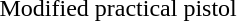<table>
<tr>
<td>Modified practical pistol</td>
<td nowrap></td>
<td nowrap></td>
<td nowrap></td>
</tr>
</table>
